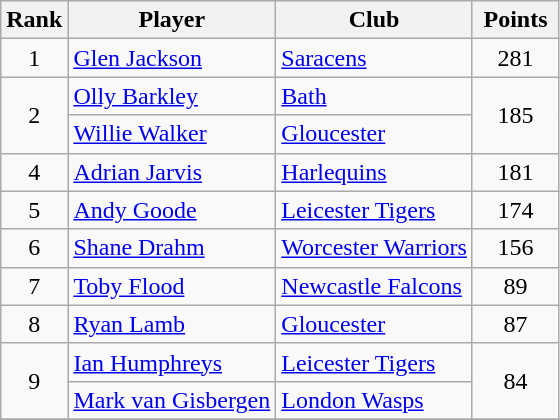<table class="wikitable" style="text-align:center">
<tr>
<th>Rank</th>
<th>Player</th>
<th>Club</th>
<th style="width:50px;">Points</th>
</tr>
<tr>
<td>1</td>
<td align=left> <a href='#'>Glen Jackson</a></td>
<td align=left><a href='#'>Saracens</a></td>
<td>281</td>
</tr>
<tr>
<td rowspan=2>2</td>
<td align=left> <a href='#'>Olly Barkley</a></td>
<td align=left><a href='#'>Bath</a></td>
<td rowspan=2>185</td>
</tr>
<tr>
<td align=left> <a href='#'>Willie Walker</a></td>
<td align=left><a href='#'>Gloucester</a></td>
</tr>
<tr>
<td>4</td>
<td align=left> <a href='#'>Adrian Jarvis</a></td>
<td align=left><a href='#'>Harlequins</a></td>
<td>181</td>
</tr>
<tr>
<td>5</td>
<td align=left> <a href='#'>Andy Goode</a></td>
<td align=left><a href='#'>Leicester Tigers</a></td>
<td>174</td>
</tr>
<tr>
<td>6</td>
<td align=left> <a href='#'>Shane Drahm</a></td>
<td align=left><a href='#'>Worcester Warriors</a></td>
<td>156</td>
</tr>
<tr>
<td>7</td>
<td align=left> <a href='#'>Toby Flood</a></td>
<td align=left><a href='#'>Newcastle Falcons</a></td>
<td>89</td>
</tr>
<tr>
<td>8</td>
<td align=left> <a href='#'>Ryan Lamb</a></td>
<td align=left><a href='#'>Gloucester</a></td>
<td>87</td>
</tr>
<tr>
<td rowspan=2>9</td>
<td align=left> <a href='#'>Ian Humphreys</a></td>
<td align=left><a href='#'>Leicester Tigers</a></td>
<td rowspan=2>84</td>
</tr>
<tr>
<td align=left> <a href='#'>Mark van Gisbergen</a></td>
<td align=left><a href='#'>London Wasps</a></td>
</tr>
<tr>
</tr>
</table>
